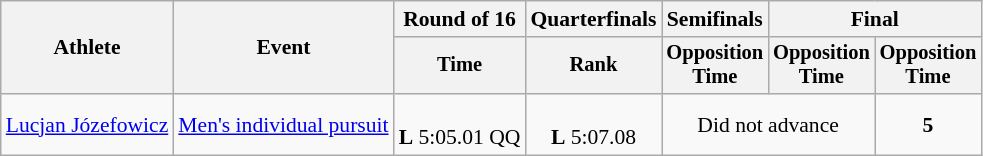<table class="wikitable" style="font-size:90%">
<tr>
<th rowspan="2">Athlete</th>
<th rowspan="2">Event</th>
<th>Round of 16</th>
<th>Quarterfinals</th>
<th>Semifinals</th>
<th colspan=2>Final</th>
</tr>
<tr style="font-size:95%">
<th>Time</th>
<th>Rank</th>
<th>Opposition<br>Time</th>
<th>Opposition<br>Time</th>
<th>Opposition<br>Time</th>
</tr>
<tr align=center>
<td align=left><a href='#'>Lucjan Józefowicz</a></td>
<td align=left><a href='#'>Men's individual pursuit</a></td>
<td><br><strong>L</strong> 5:05.01 QQ</td>
<td><br><strong>L</strong> 5:07.08</td>
<td colspan=2>Did not advance</td>
<td><strong>5</strong></td>
</tr>
</table>
